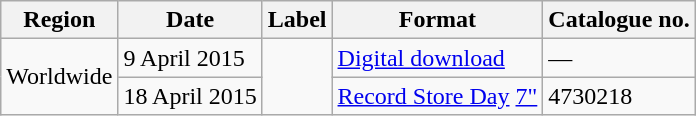<table class=wikitable>
<tr>
<th>Region</th>
<th>Date</th>
<th>Label</th>
<th>Format</th>
<th>Catalogue no.</th>
</tr>
<tr>
<td rowspan="2">Worldwide</td>
<td>9 April 2015</td>
<td rowspan="2"></td>
<td><a href='#'>Digital download</a></td>
<td>—</td>
</tr>
<tr>
<td>18 April 2015</td>
<td><a href='#'>Record Store Day</a> <a href='#'>7"</a></td>
<td>4730218</td>
</tr>
</table>
